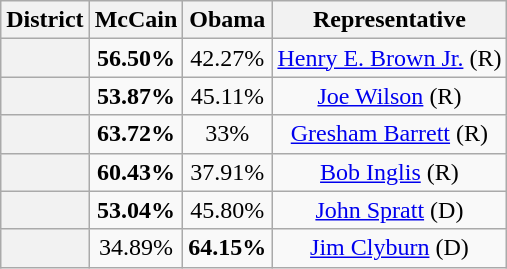<table class=wikitable>
<tr>
<th>District</th>
<th>McCain</th>
<th>Obama</th>
<th>Representative</th>
</tr>
<tr align=center>
<th></th>
<td><strong>56.50%</strong></td>
<td>42.27%</td>
<td><a href='#'>Henry E. Brown Jr.</a> (R)</td>
</tr>
<tr align=center>
<th></th>
<td><strong>53.87%</strong></td>
<td>45.11%</td>
<td><a href='#'>Joe Wilson</a> (R)</td>
</tr>
<tr align=center>
<th></th>
<td><strong>63.72%</strong></td>
<td>33%</td>
<td><a href='#'>Gresham Barrett</a> (R)</td>
</tr>
<tr align=center>
<th></th>
<td><strong>60.43%</strong></td>
<td>37.91%</td>
<td><a href='#'>Bob Inglis</a> (R)</td>
</tr>
<tr align=center>
<th></th>
<td><strong>53.04%</strong></td>
<td>45.80%</td>
<td><a href='#'>John Spratt</a> (D)</td>
</tr>
<tr align=center>
<th></th>
<td>34.89%</td>
<td><strong>64.15%</strong></td>
<td><a href='#'>Jim Clyburn</a> (D)</td>
</tr>
</table>
